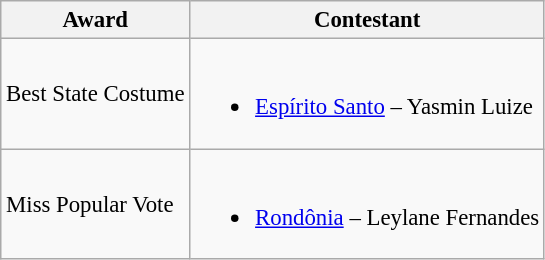<table class="wikitable" style="font-size: 95%;">
<tr>
<th>Award</th>
<th>Contestant</th>
</tr>
<tr>
<td>Best State Costume</td>
<td><br><ul><li><a href='#'>Espírito Santo</a> – Yasmin Luize</li></ul></td>
</tr>
<tr>
<td>Miss Popular Vote</td>
<td><br><ul><li><a href='#'>Rondônia</a> – Leylane Fernandes</li></ul></td>
</tr>
</table>
